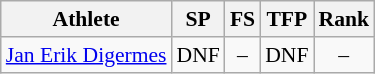<table class="wikitable" border="1" style="font-size:90%">
<tr>
<th>Athlete</th>
<th>SP</th>
<th>FS</th>
<th>TFP</th>
<th>Rank</th>
</tr>
<tr align=center>
<td align=left><a href='#'>Jan Erik Digermes</a></td>
<td>DNF</td>
<td>–</td>
<td>DNF</td>
<td>–</td>
</tr>
</table>
